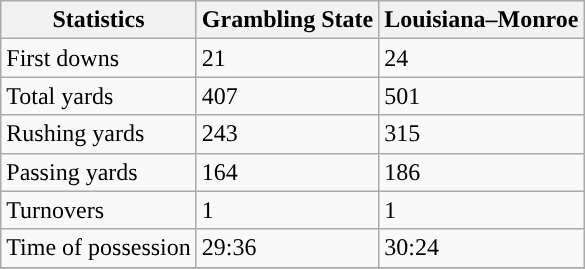<table class="wikitable">
<tr>
<th>Statistics</th>
<th>Grambling State</th>
<th>Louisiana–Monroe</th>
</tr>
<tr>
<td>First downs</td>
<td>21</td>
<td>24</td>
</tr>
<tr>
<td>Total yards</td>
<td>407</td>
<td>501</td>
</tr>
<tr>
<td>Rushing yards</td>
<td>243</td>
<td>315</td>
</tr>
<tr>
<td>Passing yards</td>
<td>164</td>
<td>186</td>
</tr>
<tr>
<td>Turnovers</td>
<td>1</td>
<td>1</td>
</tr>
<tr>
<td>Time of possession</td>
<td>29:36</td>
<td>30:24</td>
</tr>
<tr>
</tr>
</table>
